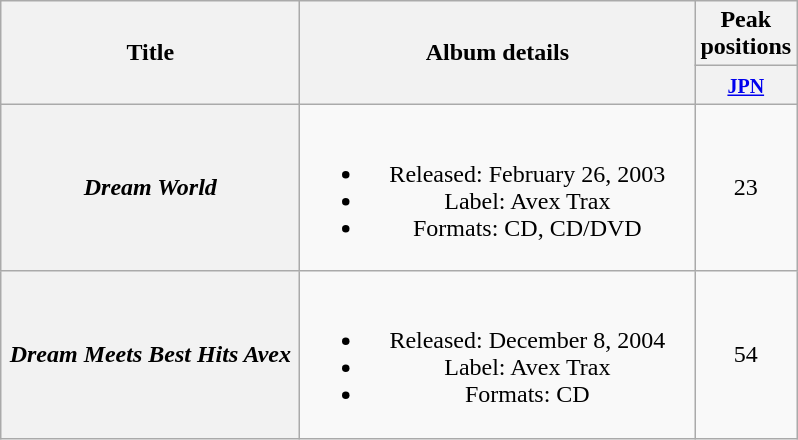<table class="wikitable plainrowheaders" style="text-align:center;">
<tr>
<th style="width:12em;" rowspan="2">Title</th>
<th style="width:16em;" rowspan="2">Album details</th>
<th>Peak positions</th>
</tr>
<tr>
<th style="width:2.5em;"><small><a href='#'>JPN</a></small><br></th>
</tr>
<tr>
<th scope="row"><em>Dream World</em></th>
<td><br><ul><li>Released: February 26, 2003 </li><li>Label: Avex Trax</li><li>Formats: CD, CD/DVD</li></ul></td>
<td>23</td>
</tr>
<tr>
<th scope="row"><em>Dream Meets Best Hits Avex</em></th>
<td><br><ul><li>Released: December 8, 2004 </li><li>Label: Avex Trax</li><li>Formats: CD</li></ul></td>
<td>54</td>
</tr>
</table>
